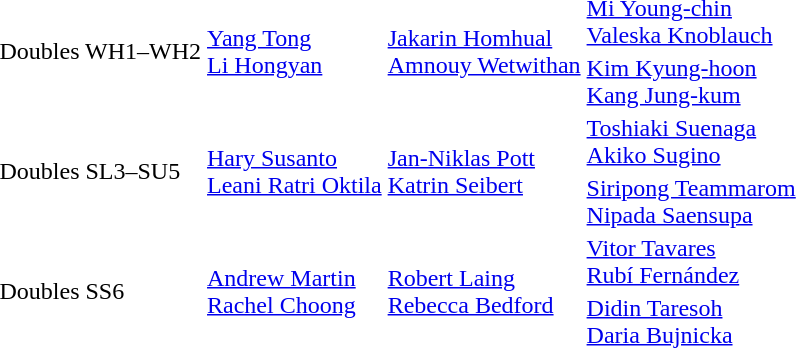<table>
<tr>
<td rowspan="2">Doubles WH1–WH2<br></td>
<td rowspan="2"><a href='#'>Yang Tong</a><br> <a href='#'>Li Hongyan</a></td>
<td rowspan="2"> <a href='#'>Jakarin Homhual</a><br> <a href='#'>Amnouy Wetwithan</a></td>
<td> <a href='#'>Mi Young-chin</a><br> <a href='#'>Valeska Knoblauch</a></td>
</tr>
<tr>
<td> <a href='#'>Kim Kyung-hoon</a><br> <a href='#'>Kang Jung-kum</a></td>
</tr>
<tr>
<td rowspan="2">Doubles SL3–SU5<br></td>
<td rowspan="2"> <a href='#'>Hary Susanto</a><br> <a href='#'>Leani Ratri Oktila</a></td>
<td rowspan="2"> <a href='#'>Jan-Niklas Pott</a><br> <a href='#'>Katrin Seibert</a></td>
<td> <a href='#'>Toshiaki Suenaga</a><br> <a href='#'>Akiko Sugino</a></td>
</tr>
<tr>
<td> <a href='#'>Siripong Teammarom</a><br> <a href='#'>Nipada Saensupa</a></td>
</tr>
<tr>
<td rowspan="2">Doubles SS6<br></td>
<td rowspan="2"> <a href='#'>Andrew Martin</a><br> <a href='#'>Rachel Choong</a></td>
<td rowspan="2"> <a href='#'>Robert Laing</a><br> <a href='#'>Rebecca Bedford</a></td>
<td> <a href='#'>Vitor Tavares</a><br> <a href='#'>Rubí Fernández</a></td>
</tr>
<tr>
<td> <a href='#'>Didin Taresoh</a><br> <a href='#'>Daria Bujnicka</a></td>
</tr>
</table>
